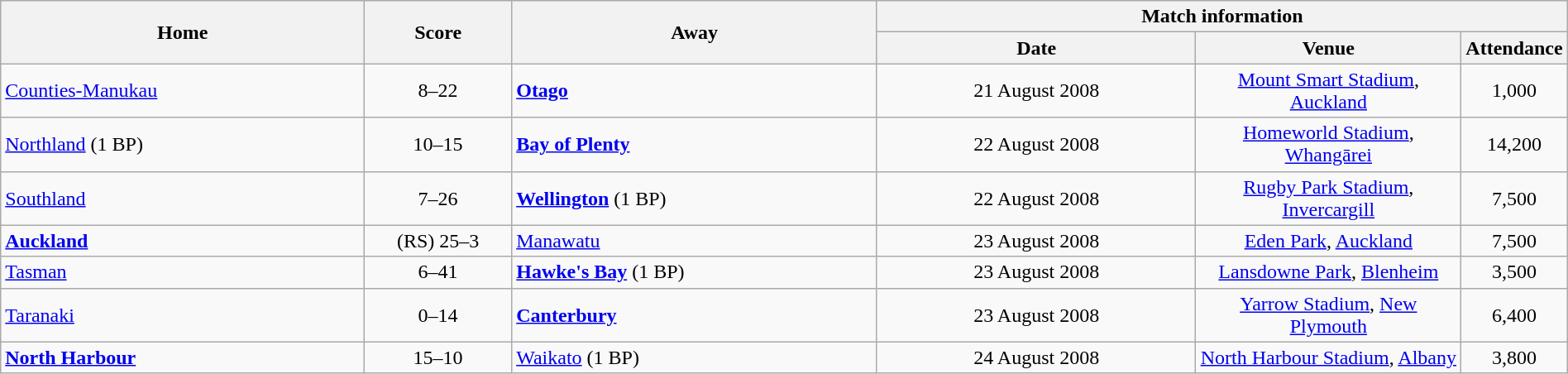<table class="wikitable" style="text-align:center" width=100%>
<tr>
<th rowspan=2 width=25%>Home</th>
<th rowspan=2 width=10%>Score</th>
<th rowspan=2 width=25%>Away</th>
<th colspan=6>Match information</th>
</tr>
<tr>
<th width=22%>Date</th>
<th width=22%>Venue</th>
<th width=22%>Attendance</th>
</tr>
<tr>
<td style="text-align:left"><a href='#'>Counties-Manukau</a></td>
<td>8–22</td>
<td style="text-align:left"><strong><a href='#'>Otago</a></strong></td>
<td>21 August 2008</td>
<td><a href='#'>Mount Smart Stadium</a>, <a href='#'>Auckland</a></td>
<td>1,000</td>
</tr>
<tr>
<td style="text-align:left"><a href='#'>Northland</a> (1 BP)</td>
<td>10–15</td>
<td style="text-align:left"><strong><a href='#'>Bay of Plenty</a></strong></td>
<td>22 August 2008</td>
<td><a href='#'>Homeworld Stadium</a>, <a href='#'>Whangārei</a></td>
<td>14,200</td>
</tr>
<tr>
<td style="text-align:left"><a href='#'>Southland</a></td>
<td>7–26</td>
<td style="text-align:left"><strong><a href='#'>Wellington</a></strong> (1 BP)</td>
<td>22 August 2008</td>
<td><a href='#'>Rugby Park Stadium</a>, <a href='#'>Invercargill</a></td>
<td>7,500</td>
</tr>
<tr>
<td style="text-align:left"><strong><a href='#'>Auckland</a></strong></td>
<td>(RS) 25–3</td>
<td style="text-align:left"><a href='#'>Manawatu</a></td>
<td>23 August 2008</td>
<td><a href='#'>Eden Park</a>, <a href='#'>Auckland</a></td>
<td>7,500</td>
</tr>
<tr>
<td style="text-align:left"><a href='#'>Tasman</a></td>
<td>6–41</td>
<td style="text-align:left"><strong><a href='#'>Hawke's Bay</a></strong> (1 BP)</td>
<td>23 August 2008</td>
<td><a href='#'>Lansdowne Park</a>, <a href='#'>Blenheim</a></td>
<td>3,500</td>
</tr>
<tr>
<td style="text-align:left"><a href='#'>Taranaki</a></td>
<td>0–14</td>
<td style="text-align:left"><strong><a href='#'>Canterbury</a></strong></td>
<td>23 August 2008</td>
<td><a href='#'>Yarrow Stadium</a>, <a href='#'>New Plymouth</a></td>
<td>6,400</td>
</tr>
<tr>
<td style="text-align:left"><strong><a href='#'>North Harbour</a></strong></td>
<td>15–10</td>
<td style="text-align:left"><a href='#'>Waikato</a> (1 BP)</td>
<td>24 August 2008</td>
<td><a href='#'>North Harbour Stadium</a>, <a href='#'>Albany</a></td>
<td>3,800</td>
</tr>
</table>
